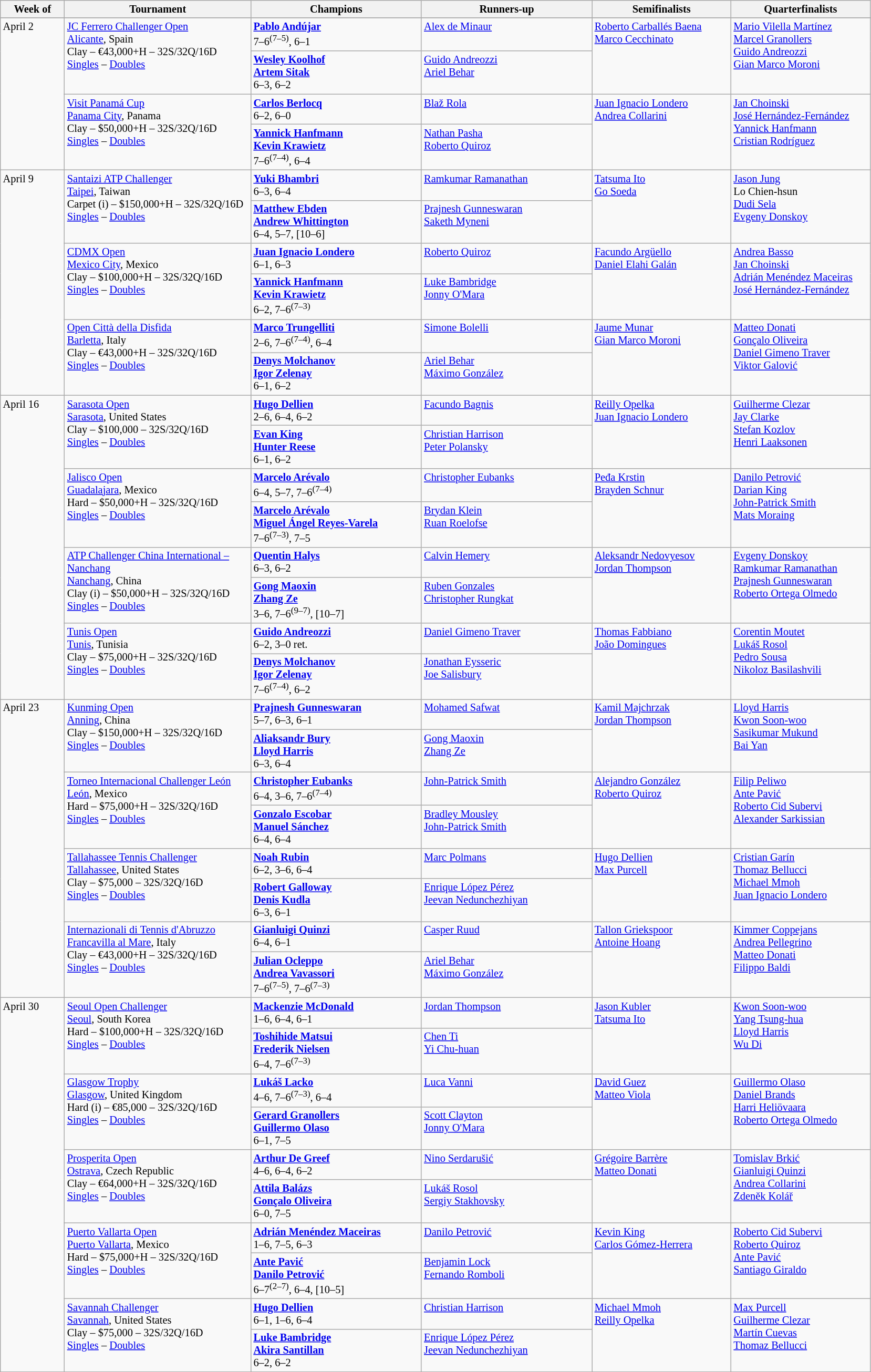<table class="wikitable" style="font-size:85%;">
<tr>
<th width="75">Week of</th>
<th width="230">Tournament</th>
<th width="210">Champions</th>
<th width="210">Runners-up</th>
<th width="170">Semifinalists</th>
<th width="170">Quarterfinalists</th>
</tr>
<tr>
</tr>
<tr valign=top>
<td rowspan=4>April 2</td>
<td rowspan=2><a href='#'>JC Ferrero Challenger Open</a><br><a href='#'>Alicante</a>, Spain<br> Clay – €43,000+H – 32S/32Q/16D<br><a href='#'>Singles</a> – <a href='#'>Doubles</a></td>
<td> <strong><a href='#'>Pablo Andújar</a></strong><br>7–6<sup>(7–5)</sup>, 6–1</td>
<td> <a href='#'>Alex de Minaur</a></td>
<td rowspan=2> <a href='#'>Roberto Carballés Baena</a> <br>  <a href='#'>Marco Cecchinato</a></td>
<td rowspan=2> <a href='#'>Mario Vilella Martínez</a> <br> <a href='#'>Marcel Granollers</a> <br> <a href='#'>Guido Andreozzi</a> <br>  <a href='#'>Gian Marco Moroni</a></td>
</tr>
<tr valign=top>
<td> <strong><a href='#'>Wesley Koolhof</a></strong><br> <strong><a href='#'>Artem Sitak</a></strong><br>6–3, 6–2</td>
<td> <a href='#'>Guido Andreozzi</a><br> <a href='#'>Ariel Behar</a></td>
</tr>
<tr valign=top>
<td rowspan=2><a href='#'>Visit Panamá Cup</a><br><a href='#'>Panama City</a>, Panama <br> Clay – $50,000+H – 32S/32Q/16D<br><a href='#'>Singles</a> – <a href='#'>Doubles</a></td>
<td> <strong><a href='#'>Carlos Berlocq</a></strong><br>6–2, 6–0</td>
<td> <a href='#'>Blaž Rola</a></td>
<td rowspan=2> <a href='#'>Juan Ignacio Londero</a> <br>  <a href='#'>Andrea Collarini</a></td>
<td rowspan=2> <a href='#'>Jan Choinski</a> <br>  <a href='#'>José Hernández-Fernández</a> <br> <a href='#'>Yannick Hanfmann</a> <br>  <a href='#'>Cristian Rodríguez</a></td>
</tr>
<tr valign=top>
<td> <strong><a href='#'>Yannick Hanfmann</a></strong><br> <strong><a href='#'>Kevin Krawietz</a></strong><br>7–6<sup>(7–4)</sup>, 6–4</td>
<td> <a href='#'>Nathan Pasha</a><br> <a href='#'>Roberto Quiroz</a></td>
</tr>
<tr valign=top>
<td rowspan=6>April 9</td>
<td rowspan=2><a href='#'>Santaizi ATP Challenger</a><br><a href='#'>Taipei</a>, Taiwan <br> Carpet (i) – $150,000+H – 32S/32Q/16D<br><a href='#'>Singles</a> – <a href='#'>Doubles</a></td>
<td> <strong><a href='#'>Yuki Bhambri</a></strong><br>6–3, 6–4</td>
<td> <a href='#'>Ramkumar Ramanathan</a></td>
<td rowspan=2> <a href='#'>Tatsuma Ito</a> <br>  <a href='#'>Go Soeda</a></td>
<td rowspan=2> <a href='#'>Jason Jung</a> <br> Lo Chien-hsun <br> <a href='#'>Dudi Sela</a> <br>  <a href='#'>Evgeny Donskoy</a></td>
</tr>
<tr valign=top>
<td> <strong><a href='#'>Matthew Ebden</a></strong><br> <strong><a href='#'>Andrew Whittington</a></strong><br>6–4, 5–7, [10–6]</td>
<td> <a href='#'>Prajnesh Gunneswaran</a><br> <a href='#'>Saketh Myneni</a></td>
</tr>
<tr valign=top>
<td rowspan=2><a href='#'>CDMX Open</a><br><a href='#'>Mexico City</a>, Mexico <br> Clay – $100,000+H – 32S/32Q/16D<br><a href='#'>Singles</a> – <a href='#'>Doubles</a></td>
<td> <strong><a href='#'>Juan Ignacio Londero</a></strong><br>6–1, 6–3</td>
<td> <a href='#'>Roberto Quiroz</a></td>
<td rowspan=2> <a href='#'>Facundo Argüello</a> <br>  <a href='#'>Daniel Elahi Galán</a></td>
<td rowspan=2> <a href='#'>Andrea Basso</a> <br> <a href='#'>Jan Choinski</a> <br> <a href='#'>Adrián Menéndez Maceiras</a> <br>  <a href='#'>José Hernández-Fernández</a></td>
</tr>
<tr valign=top>
<td> <strong><a href='#'>Yannick Hanfmann</a></strong><br> <strong><a href='#'>Kevin Krawietz</a></strong><br>6–2, 7–6<sup>(7–3)</sup></td>
<td> <a href='#'>Luke Bambridge</a><br> <a href='#'>Jonny O'Mara</a></td>
</tr>
<tr valign=top>
<td rowspan=2><a href='#'>Open Città della Disfida</a><br><a href='#'>Barletta</a>, Italy <br> Clay – €43,000+H – 32S/32Q/16D<br><a href='#'>Singles</a> – <a href='#'>Doubles</a></td>
<td> <strong><a href='#'>Marco Trungelliti</a></strong><br>2–6, 7–6<sup>(7–4)</sup>, 6–4</td>
<td> <a href='#'>Simone Bolelli</a></td>
<td rowspan=2> <a href='#'>Jaume Munar</a> <br>  <a href='#'>Gian Marco Moroni</a></td>
<td rowspan=2> <a href='#'>Matteo Donati</a> <br> <a href='#'>Gonçalo Oliveira</a> <br> <a href='#'>Daniel Gimeno Traver</a> <br>  <a href='#'>Viktor Galović</a></td>
</tr>
<tr valign=top>
<td> <strong><a href='#'>Denys Molchanov</a></strong><br> <strong><a href='#'>Igor Zelenay</a></strong><br>6–1, 6–2</td>
<td> <a href='#'>Ariel Behar</a><br> <a href='#'>Máximo González</a></td>
</tr>
<tr valign=top>
<td rowspan=8>April 16</td>
<td rowspan=2><a href='#'>Sarasota Open</a><br><a href='#'>Sarasota</a>, United States <br> Clay – $100,000 – 32S/32Q/16D<br><a href='#'>Singles</a> – <a href='#'>Doubles</a></td>
<td> <strong><a href='#'>Hugo Dellien</a></strong><br>2–6, 6–4, 6–2</td>
<td> <a href='#'>Facundo Bagnis</a></td>
<td rowspan=2> <a href='#'>Reilly Opelka</a> <br> <a href='#'>Juan Ignacio Londero</a></td>
<td rowspan=2> <a href='#'>Guilherme Clezar</a> <br> <a href='#'>Jay Clarke</a> <br> <a href='#'>Stefan Kozlov</a> <br>  <a href='#'>Henri Laaksonen</a></td>
</tr>
<tr valign=top>
<td> <strong><a href='#'>Evan King</a></strong><br> <strong><a href='#'>Hunter Reese</a></strong><br>6–1, 6–2</td>
<td> <a href='#'>Christian Harrison</a><br> <a href='#'>Peter Polansky</a></td>
</tr>
<tr valign=top>
<td rowspan=2><a href='#'>Jalisco Open</a><br><a href='#'>Guadalajara</a>, Mexico <br> Hard – $50,000+H – 32S/32Q/16D<br><a href='#'>Singles</a> – <a href='#'>Doubles</a></td>
<td> <strong><a href='#'>Marcelo Arévalo</a></strong><br>6–4, 5–7, 7–6<sup>(7–4)</sup></td>
<td> <a href='#'>Christopher Eubanks</a></td>
<td rowspan=2> <a href='#'>Peđa Krstin</a> <br>  <a href='#'>Brayden Schnur</a></td>
<td rowspan=2> <a href='#'>Danilo Petrović</a> <br>  <a href='#'>Darian King</a> <br> <a href='#'>John-Patrick Smith</a> <br>  <a href='#'>Mats Moraing</a></td>
</tr>
<tr valign=top>
<td> <strong><a href='#'>Marcelo Arévalo</a></strong><br> <strong><a href='#'>Miguel Ángel Reyes-Varela</a></strong><br>7–6<sup>(7–3)</sup>, 7–5</td>
<td> <a href='#'>Brydan Klein</a><br> <a href='#'>Ruan Roelofse</a></td>
</tr>
<tr valign=top>
<td rowspan=2><a href='#'>ATP Challenger China International – Nanchang</a><br><a href='#'>Nanchang</a>, China<br> Clay (i) – $50,000+H – 32S/32Q/16D<br><a href='#'>Singles</a> – <a href='#'>Doubles</a></td>
<td> <strong><a href='#'>Quentin Halys</a></strong><br>6–3, 6–2</td>
<td> <a href='#'>Calvin Hemery</a></td>
<td rowspan=2> <a href='#'>Aleksandr Nedovyesov</a> <br>  <a href='#'>Jordan Thompson</a></td>
<td rowspan=2> <a href='#'>Evgeny Donskoy</a> <br> <a href='#'>Ramkumar Ramanathan</a> <br> <a href='#'>Prajnesh Gunneswaran</a> <br>  <a href='#'>Roberto Ortega Olmedo</a></td>
</tr>
<tr valign=top>
<td> <strong><a href='#'>Gong Maoxin</a></strong><br> <strong><a href='#'>Zhang Ze</a></strong><br>3–6, 7–6<sup>(9–7)</sup>, [10–7]</td>
<td> <a href='#'>Ruben Gonzales</a><br> <a href='#'>Christopher Rungkat</a></td>
</tr>
<tr valign=top>
<td rowspan=2><a href='#'>Tunis Open</a><br><a href='#'>Tunis</a>, Tunisia<br>Clay – $75,000+H – 32S/32Q/16D<br><a href='#'>Singles</a> – <a href='#'>Doubles</a></td>
<td> <strong><a href='#'>Guido Andreozzi</a></strong><br>6–2, 3–0 ret.</td>
<td> <a href='#'>Daniel Gimeno Traver</a></td>
<td rowspan=2> <a href='#'>Thomas Fabbiano</a> <br>  <a href='#'>João Domingues</a></td>
<td rowspan=2> <a href='#'>Corentin Moutet</a> <br> <a href='#'>Lukáš Rosol</a> <br> <a href='#'>Pedro Sousa</a> <br>  <a href='#'>Nikoloz Basilashvili</a></td>
</tr>
<tr valign=top>
<td> <strong><a href='#'>Denys Molchanov</a></strong><br> <strong><a href='#'>Igor Zelenay</a></strong><br>7–6<sup>(7–4)</sup>, 6–2</td>
<td> <a href='#'>Jonathan Eysseric</a><br> <a href='#'>Joe Salisbury</a></td>
</tr>
<tr valign=top>
<td rowspan=8>April 23</td>
<td rowspan=2><a href='#'>Kunming Open</a><br><a href='#'>Anning</a>, China <br> Clay – $150,000+H – 32S/32Q/16D<br><a href='#'>Singles</a> – <a href='#'>Doubles</a></td>
<td> <strong><a href='#'>Prajnesh Gunneswaran</a></strong><br>5–7, 6–3, 6–1</td>
<td> <a href='#'>Mohamed Safwat</a></td>
<td rowspan=2> <a href='#'>Kamil Majchrzak</a> <br>  <a href='#'>Jordan Thompson</a></td>
<td rowspan=2> <a href='#'>Lloyd Harris</a> <br> <a href='#'>Kwon Soon-woo</a> <br> <a href='#'>Sasikumar Mukund</a> <br>  <a href='#'>Bai Yan</a></td>
</tr>
<tr valign=top>
<td> <strong><a href='#'>Aliaksandr Bury</a></strong><br> <strong><a href='#'>Lloyd Harris</a></strong><br>6–3, 6–4</td>
<td> <a href='#'>Gong Maoxin</a><br> <a href='#'>Zhang Ze</a></td>
</tr>
<tr valign=top>
<td rowspan=2><a href='#'>Torneo Internacional Challenger León</a><br><a href='#'>León</a>, Mexico <br> Hard – $75,000+H – 32S/32Q/16D<br><a href='#'>Singles</a> – <a href='#'>Doubles</a></td>
<td> <strong><a href='#'>Christopher Eubanks</a></strong><br>6–4, 3–6, 7–6<sup>(7–4)</sup></td>
<td> <a href='#'>John-Patrick Smith</a></td>
<td rowspan=2> <a href='#'>Alejandro González</a> <br>  <a href='#'>Roberto Quiroz</a></td>
<td rowspan=2> <a href='#'>Filip Peliwo</a> <br>  <a href='#'>Ante Pavić</a> <br> <a href='#'>Roberto Cid Subervi</a> <br>  <a href='#'>Alexander Sarkissian</a></td>
</tr>
<tr valign=top>
<td> <strong><a href='#'>Gonzalo Escobar</a></strong><br> <strong><a href='#'>Manuel Sánchez</a></strong><br>6–4, 6–4</td>
<td> <a href='#'>Bradley Mousley</a><br> <a href='#'>John-Patrick Smith</a></td>
</tr>
<tr valign=top>
<td rowspan=2><a href='#'>Tallahassee Tennis Challenger</a><br><a href='#'>Tallahassee</a>, United States <br> Clay – $75,000 – 32S/32Q/16D<br><a href='#'>Singles</a> – <a href='#'>Doubles</a></td>
<td> <strong><a href='#'>Noah Rubin</a></strong><br>6–2, 3–6, 6–4</td>
<td> <a href='#'>Marc Polmans</a></td>
<td rowspan=2> <a href='#'>Hugo Dellien</a> <br>  <a href='#'>Max Purcell</a></td>
<td rowspan=2> <a href='#'>Cristian Garín</a> <br> <a href='#'>Thomaz Bellucci</a> <br> <a href='#'>Michael Mmoh</a> <br>  <a href='#'>Juan Ignacio Londero</a></td>
</tr>
<tr valign=top>
<td> <strong><a href='#'>Robert Galloway</a></strong><br> <strong><a href='#'>Denis Kudla</a></strong><br>6–3, 6–1</td>
<td> <a href='#'>Enrique López Pérez</a><br> <a href='#'>Jeevan Nedunchezhiyan</a></td>
</tr>
<tr valign=top>
<td rowspan=2><a href='#'>Internazionali di Tennis d'Abruzzo</a><br><a href='#'>Francavilla al Mare</a>, Italy <br> Clay – €43,000+H – 32S/32Q/16D<br><a href='#'>Singles</a> – <a href='#'>Doubles</a></td>
<td> <strong><a href='#'>Gianluigi Quinzi</a></strong><br>6–4, 6–1</td>
<td> <a href='#'>Casper Ruud</a></td>
<td rowspan=2> <a href='#'>Tallon Griekspoor</a> <br>  <a href='#'>Antoine Hoang</a></td>
<td rowspan=2> <a href='#'>Kimmer Coppejans</a> <br> <a href='#'>Andrea Pellegrino</a> <br> <a href='#'>Matteo Donati</a> <br>  <a href='#'>Filippo Baldi</a></td>
</tr>
<tr valign=top>
<td> <strong><a href='#'>Julian Ocleppo</a></strong><br> <strong><a href='#'>Andrea Vavassori</a></strong><br>7–6<sup>(7–5)</sup>, 7–6<sup>(7–3)</sup></td>
<td> <a href='#'>Ariel Behar</a><br> <a href='#'>Máximo González</a></td>
</tr>
<tr valign=top>
<td rowspan=10>April 30</td>
<td rowspan=2><a href='#'>Seoul Open Challenger</a><br><a href='#'>Seoul</a>, South Korea <br> Hard – $100,000+H – 32S/32Q/16D<br><a href='#'>Singles</a> – <a href='#'>Doubles</a></td>
<td> <strong><a href='#'>Mackenzie McDonald</a></strong><br>1–6, 6–4, 6–1</td>
<td> <a href='#'>Jordan Thompson</a></td>
<td rowspan=2> <a href='#'>Jason Kubler</a> <br>  <a href='#'>Tatsuma Ito</a></td>
<td rowspan=2> <a href='#'>Kwon Soon-woo</a> <br> <a href='#'>Yang Tsung-hua</a> <br> <a href='#'>Lloyd Harris</a> <br>  <a href='#'>Wu Di</a></td>
</tr>
<tr valign=top>
<td> <strong><a href='#'>Toshihide Matsui</a></strong><br> <strong><a href='#'>Frederik Nielsen</a></strong><br>6–4, 7–6<sup>(7–3)</sup></td>
<td> <a href='#'>Chen Ti</a><br> <a href='#'>Yi Chu-huan</a></td>
</tr>
<tr valign=top>
<td rowspan=2><a href='#'>Glasgow Trophy</a><br><a href='#'>Glasgow</a>, United Kingdom <br> Hard (i) – €85,000 – 32S/32Q/16D<br><a href='#'>Singles</a> – <a href='#'>Doubles</a></td>
<td> <strong><a href='#'>Lukáš Lacko</a></strong><br>4–6, 7–6<sup>(7–3)</sup>, 6–4</td>
<td> <a href='#'>Luca Vanni</a></td>
<td rowspan=2> <a href='#'>David Guez</a> <br>  <a href='#'>Matteo Viola</a></td>
<td rowspan=2> <a href='#'>Guillermo Olaso</a> <br> <a href='#'>Daniel Brands</a> <br> <a href='#'>Harri Heliövaara</a> <br>  <a href='#'>Roberto Ortega Olmedo</a></td>
</tr>
<tr valign=top>
<td> <strong><a href='#'>Gerard Granollers</a></strong><br> <strong><a href='#'>Guillermo Olaso</a></strong><br>6–1, 7–5</td>
<td> <a href='#'>Scott Clayton</a><br> <a href='#'>Jonny O'Mara</a></td>
</tr>
<tr valign=top>
<td rowspan=2><a href='#'>Prosperita Open</a><br><a href='#'>Ostrava</a>, Czech Republic <br> Clay – €64,000+H – 32S/32Q/16D<br><a href='#'>Singles</a> – <a href='#'>Doubles</a></td>
<td> <strong><a href='#'>Arthur De Greef</a></strong><br>4–6, 6–4, 6–2</td>
<td> <a href='#'>Nino Serdarušić</a></td>
<td rowspan=2> <a href='#'>Grégoire Barrère</a> <br>  <a href='#'>Matteo Donati</a></td>
<td rowspan=2> <a href='#'>Tomislav Brkić</a> <br> <a href='#'>Gianluigi Quinzi</a> <br> <a href='#'>Andrea Collarini</a> <br>  <a href='#'>Zdeněk Kolář</a></td>
</tr>
<tr valign=top>
<td> <strong><a href='#'>Attila Balázs</a></strong><br> <strong><a href='#'>Gonçalo Oliveira</a></strong><br>6–0, 7–5</td>
<td> <a href='#'>Lukáš Rosol</a><br> <a href='#'>Sergiy Stakhovsky</a></td>
</tr>
<tr valign=top>
<td rowspan=2><a href='#'>Puerto Vallarta Open</a><br><a href='#'>Puerto Vallarta</a>, Mexico <br> Hard – $75,000+H – 32S/32Q/16D<br><a href='#'>Singles</a> – <a href='#'>Doubles</a></td>
<td> <strong><a href='#'>Adrián Menéndez Maceiras</a></strong><br>1–6, 7–5, 6–3</td>
<td> <a href='#'>Danilo Petrović</a></td>
<td rowspan=2> <a href='#'>Kevin King</a> <br>  <a href='#'>Carlos Gómez-Herrera</a></td>
<td rowspan=2> <a href='#'>Roberto Cid Subervi</a> <br> <a href='#'>Roberto Quiroz</a> <br> <a href='#'>Ante Pavić</a> <br>  <a href='#'>Santiago Giraldo</a></td>
</tr>
<tr valign=top>
<td> <strong><a href='#'>Ante Pavić</a></strong><br> <strong><a href='#'>Danilo Petrović</a></strong><br>6–7<sup>(2–7)</sup>, 6–4, [10–5]</td>
<td> <a href='#'>Benjamin Lock</a><br> <a href='#'>Fernando Romboli</a></td>
</tr>
<tr valign=top>
<td rowspan=2><a href='#'>Savannah Challenger</a><br><a href='#'>Savannah</a>, United States <br> Clay – $75,000 – 32S/32Q/16D<br><a href='#'>Singles</a> – <a href='#'>Doubles</a></td>
<td> <strong><a href='#'>Hugo Dellien</a></strong><br>6–1, 1–6, 6–4</td>
<td> <a href='#'>Christian Harrison</a></td>
<td rowspan=2> <a href='#'>Michael Mmoh</a> <br>  <a href='#'>Reilly Opelka</a></td>
<td rowspan=2> <a href='#'>Max Purcell</a> <br> <a href='#'>Guilherme Clezar</a> <br> <a href='#'>Martín Cuevas</a> <br>  <a href='#'>Thomaz Bellucci</a></td>
</tr>
<tr valign=top>
<td> <strong><a href='#'>Luke Bambridge</a></strong><br> <strong><a href='#'>Akira Santillan</a></strong><br>6–2, 6–2</td>
<td> <a href='#'>Enrique López Pérez</a><br> <a href='#'>Jeevan Nedunchezhiyan</a></td>
</tr>
<tr valign=top>
</tr>
</table>
